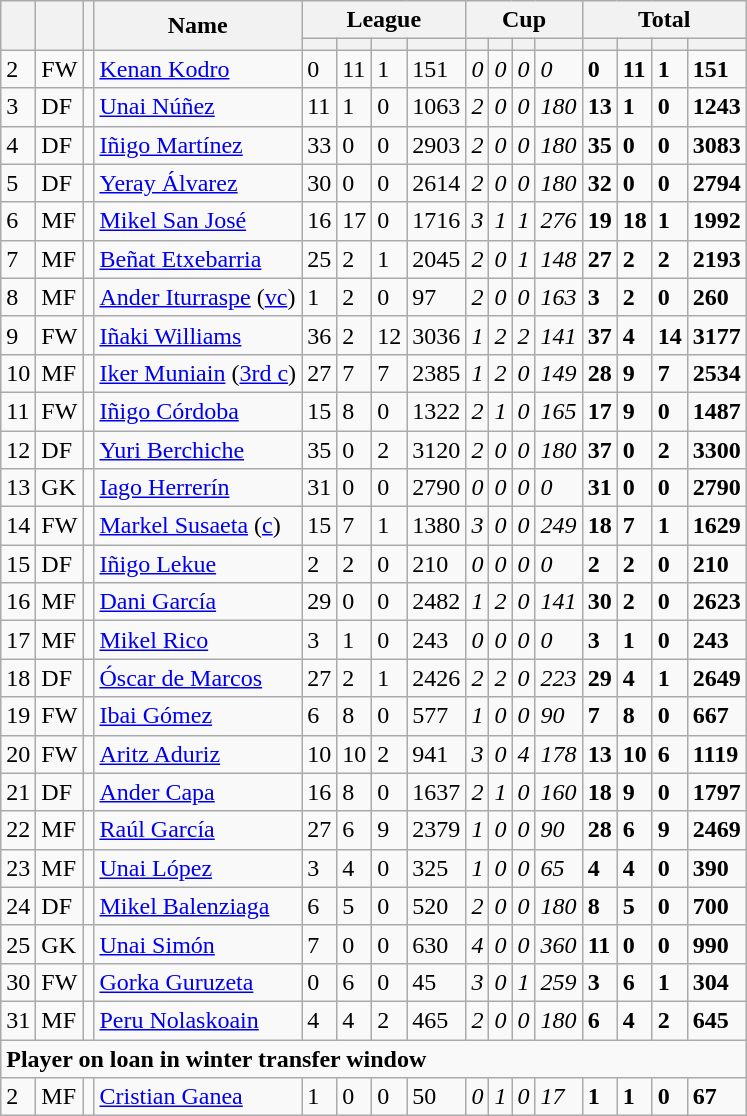<table class="wikitable sortable">
<tr>
<th rowspan=2></th>
<th rowspan=2></th>
<th rowspan=2></th>
<th rowspan=2>Name</th>
<th colspan=4>League</th>
<th colspan=4>Cup</th>
<th colspan=4>Total</th>
</tr>
<tr>
<th></th>
<th></th>
<th></th>
<th></th>
<th></th>
<th></th>
<th></th>
<th></th>
<th></th>
<th></th>
<th></th>
<th></th>
</tr>
<tr>
<td>2</td>
<td>FW</td>
<td></td>
<td><a href='#'>Kenan Kodro</a></td>
<td>0</td>
<td>11</td>
<td>1</td>
<td>151</td>
<td><em>0</em></td>
<td><em>0</em></td>
<td><em>0</em></td>
<td><em>0</em></td>
<td><strong>0</strong></td>
<td><strong>11</strong></td>
<td><strong>1</strong></td>
<td><strong>151</strong></td>
</tr>
<tr>
<td>3</td>
<td>DF</td>
<td></td>
<td><a href='#'>Unai Núñez</a></td>
<td>11</td>
<td>1</td>
<td>0</td>
<td>1063</td>
<td><em>2</em></td>
<td><em>0</em></td>
<td><em>0</em></td>
<td><em>180</em></td>
<td><strong>13</strong></td>
<td><strong>1</strong></td>
<td><strong>0</strong></td>
<td><strong>1243</strong></td>
</tr>
<tr>
<td>4</td>
<td>DF</td>
<td></td>
<td><a href='#'>Iñigo Martínez</a></td>
<td>33</td>
<td>0</td>
<td>0</td>
<td>2903</td>
<td><em>2</em></td>
<td><em>0</em></td>
<td><em>0</em></td>
<td><em>180</em></td>
<td><strong>35</strong></td>
<td><strong>0</strong></td>
<td><strong>0</strong></td>
<td><strong>3083</strong></td>
</tr>
<tr>
<td>5</td>
<td>DF</td>
<td></td>
<td><a href='#'>Yeray Álvarez</a></td>
<td>30</td>
<td>0</td>
<td>0</td>
<td>2614</td>
<td><em>2</em></td>
<td><em>0</em></td>
<td><em>0</em></td>
<td><em>180</em></td>
<td><strong>32</strong></td>
<td><strong>0</strong></td>
<td><strong>0</strong></td>
<td><strong>2794</strong></td>
</tr>
<tr>
<td>6</td>
<td>MF</td>
<td></td>
<td><a href='#'>Mikel San José</a></td>
<td>16</td>
<td>17</td>
<td>0</td>
<td>1716</td>
<td><em>3</em></td>
<td><em>1</em></td>
<td><em>1</em></td>
<td><em>276</em></td>
<td><strong>19</strong></td>
<td><strong>18</strong></td>
<td><strong>1</strong></td>
<td><strong>1992</strong></td>
</tr>
<tr>
<td>7</td>
<td>MF</td>
<td></td>
<td><a href='#'>Beñat Etxebarria</a></td>
<td>25</td>
<td>2</td>
<td>1</td>
<td>2045</td>
<td><em>2</em></td>
<td><em>0</em></td>
<td><em>1</em></td>
<td><em>148</em></td>
<td><strong>27</strong></td>
<td><strong>2</strong></td>
<td><strong>2</strong></td>
<td><strong>2193</strong></td>
</tr>
<tr>
<td>8</td>
<td>MF</td>
<td></td>
<td><a href='#'>Ander Iturraspe</a> (<a href='#'>vc</a>)</td>
<td>1</td>
<td>2</td>
<td>0</td>
<td>97</td>
<td><em>2</em></td>
<td><em>0</em></td>
<td><em>0</em></td>
<td><em>163</em></td>
<td><strong>3</strong></td>
<td><strong>2</strong></td>
<td><strong>0</strong></td>
<td><strong>260</strong></td>
</tr>
<tr>
<td>9</td>
<td>FW</td>
<td></td>
<td><a href='#'>Iñaki Williams</a></td>
<td>36</td>
<td>2</td>
<td>12</td>
<td>3036</td>
<td><em>1</em></td>
<td><em>2</em></td>
<td><em>2</em></td>
<td><em>141</em></td>
<td><strong>37</strong></td>
<td><strong>4</strong></td>
<td><strong>14</strong></td>
<td><strong>3177</strong></td>
</tr>
<tr>
<td>10</td>
<td>MF</td>
<td></td>
<td><a href='#'>Iker Muniain</a> (<a href='#'>3rd c</a>)</td>
<td>27</td>
<td>7</td>
<td>7</td>
<td>2385</td>
<td><em>1</em></td>
<td><em>2</em></td>
<td><em>0</em></td>
<td><em>149</em></td>
<td><strong>28</strong></td>
<td><strong>9</strong></td>
<td><strong>7</strong></td>
<td><strong>2534</strong></td>
</tr>
<tr>
<td>11</td>
<td>FW</td>
<td></td>
<td><a href='#'>Iñigo Córdoba</a></td>
<td>15</td>
<td>8</td>
<td>0</td>
<td>1322</td>
<td><em>2</em></td>
<td><em>1</em></td>
<td><em>0</em></td>
<td><em>165</em></td>
<td><strong>17</strong></td>
<td><strong>9</strong></td>
<td><strong>0</strong></td>
<td><strong>1487</strong></td>
</tr>
<tr>
<td>12</td>
<td>DF</td>
<td></td>
<td><a href='#'>Yuri Berchiche</a></td>
<td>35</td>
<td>0</td>
<td>2</td>
<td>3120</td>
<td><em>2</em></td>
<td><em>0</em></td>
<td><em>0</em></td>
<td><em>180</em></td>
<td><strong>37</strong></td>
<td><strong>0</strong></td>
<td><strong>2</strong></td>
<td><strong>3300</strong></td>
</tr>
<tr>
<td>13</td>
<td>GK</td>
<td></td>
<td><a href='#'>Iago Herrerín</a></td>
<td>31</td>
<td>0</td>
<td>0</td>
<td>2790</td>
<td><em>0</em></td>
<td><em>0</em></td>
<td><em>0</em></td>
<td><em>0</em></td>
<td><strong>31</strong></td>
<td><strong>0</strong></td>
<td><strong>0</strong></td>
<td><strong>2790</strong></td>
</tr>
<tr>
<td>14</td>
<td>FW</td>
<td></td>
<td><a href='#'>Markel Susaeta</a> (<a href='#'>c</a>)</td>
<td>15</td>
<td>7</td>
<td>1</td>
<td>1380</td>
<td><em>3</em></td>
<td><em>0</em></td>
<td><em>0</em></td>
<td><em>249</em></td>
<td><strong>18</strong></td>
<td><strong>7</strong></td>
<td><strong>1</strong></td>
<td><strong>1629</strong></td>
</tr>
<tr>
<td>15</td>
<td>DF</td>
<td></td>
<td><a href='#'>Iñigo Lekue</a></td>
<td>2</td>
<td>2</td>
<td>0</td>
<td>210</td>
<td><em>0</em></td>
<td><em>0</em></td>
<td><em>0</em></td>
<td><em>0</em></td>
<td><strong>2</strong></td>
<td><strong>2</strong></td>
<td><strong>0</strong></td>
<td><strong>210</strong></td>
</tr>
<tr>
<td>16</td>
<td>MF</td>
<td></td>
<td><a href='#'>Dani García</a></td>
<td>29</td>
<td>0</td>
<td>0</td>
<td>2482</td>
<td><em>1</em></td>
<td><em>2</em></td>
<td><em>0</em></td>
<td><em>141</em></td>
<td><strong>30</strong></td>
<td><strong>2</strong></td>
<td><strong>0</strong></td>
<td><strong>2623</strong></td>
</tr>
<tr>
<td>17</td>
<td>MF</td>
<td></td>
<td><a href='#'>Mikel Rico</a></td>
<td>3</td>
<td>1</td>
<td>0</td>
<td>243</td>
<td><em>0</em></td>
<td><em>0</em></td>
<td><em>0</em></td>
<td><em>0</em></td>
<td><strong>3</strong></td>
<td><strong>1</strong></td>
<td><strong>0</strong></td>
<td><strong>243</strong></td>
</tr>
<tr>
<td>18</td>
<td>DF</td>
<td></td>
<td><a href='#'>Óscar de Marcos</a></td>
<td>27</td>
<td>2</td>
<td>1</td>
<td>2426</td>
<td><em>2</em></td>
<td><em>2</em></td>
<td><em>0</em></td>
<td><em>223</em></td>
<td><strong>29</strong></td>
<td><strong>4</strong></td>
<td><strong>1</strong></td>
<td><strong>2649</strong></td>
</tr>
<tr>
<td>19</td>
<td>FW</td>
<td></td>
<td><a href='#'>Ibai Gómez</a></td>
<td>6</td>
<td>8</td>
<td>0</td>
<td>577</td>
<td><em>1</em></td>
<td><em>0</em></td>
<td><em>0</em></td>
<td><em>90</em></td>
<td><strong>7</strong></td>
<td><strong>8</strong></td>
<td><strong>0</strong></td>
<td><strong>667</strong></td>
</tr>
<tr>
<td>20</td>
<td>FW</td>
<td></td>
<td><a href='#'>Aritz Aduriz</a></td>
<td>10</td>
<td>10</td>
<td>2</td>
<td>941</td>
<td><em>3</em></td>
<td><em>0</em></td>
<td><em>4</em></td>
<td><em>178</em></td>
<td><strong>13</strong></td>
<td><strong>10</strong></td>
<td><strong>6</strong></td>
<td><strong>1119</strong></td>
</tr>
<tr>
<td>21</td>
<td>DF</td>
<td></td>
<td><a href='#'>Ander Capa</a></td>
<td>16</td>
<td>8</td>
<td>0</td>
<td>1637</td>
<td><em>2</em></td>
<td><em>1</em></td>
<td><em>0</em></td>
<td><em>160</em></td>
<td><strong>18</strong></td>
<td><strong>9</strong></td>
<td><strong>0</strong></td>
<td><strong>1797</strong></td>
</tr>
<tr>
<td>22</td>
<td>MF</td>
<td></td>
<td><a href='#'>Raúl García</a></td>
<td>27</td>
<td>6</td>
<td>9</td>
<td>2379</td>
<td><em>1</em></td>
<td><em>0</em></td>
<td><em>0</em></td>
<td><em>90</em></td>
<td><strong>28</strong></td>
<td><strong>6</strong></td>
<td><strong>9</strong></td>
<td><strong>2469</strong></td>
</tr>
<tr>
<td>23</td>
<td>MF</td>
<td></td>
<td><a href='#'>Unai López</a></td>
<td>3</td>
<td>4</td>
<td>0</td>
<td>325</td>
<td><em>1</em></td>
<td><em>0</em></td>
<td><em>0</em></td>
<td><em>65</em></td>
<td><strong>4</strong></td>
<td><strong>4</strong></td>
<td><strong>0</strong></td>
<td><strong>390</strong></td>
</tr>
<tr>
<td>24</td>
<td>DF</td>
<td></td>
<td><a href='#'>Mikel Balenziaga</a></td>
<td>6</td>
<td>5</td>
<td>0</td>
<td>520</td>
<td><em>2</em></td>
<td><em>0</em></td>
<td><em>0</em></td>
<td><em>180</em></td>
<td><strong>8</strong></td>
<td><strong>5</strong></td>
<td><strong>0</strong></td>
<td><strong>700</strong></td>
</tr>
<tr>
<td>25</td>
<td>GK</td>
<td></td>
<td><a href='#'>Unai Simón</a></td>
<td>7</td>
<td>0</td>
<td>0</td>
<td>630</td>
<td><em>4</em></td>
<td><em>0</em></td>
<td><em>0</em></td>
<td><em>360</em></td>
<td><strong>11</strong></td>
<td><strong>0</strong></td>
<td><strong>0</strong></td>
<td><strong>990</strong></td>
</tr>
<tr>
<td>30</td>
<td>FW</td>
<td></td>
<td><a href='#'>Gorka Guruzeta</a></td>
<td>0</td>
<td>6</td>
<td>0</td>
<td>45</td>
<td><em>3</em></td>
<td><em>0</em></td>
<td><em>1</em></td>
<td><em>259</em></td>
<td><strong>3</strong></td>
<td><strong>6</strong></td>
<td><strong>1</strong></td>
<td><strong>304</strong></td>
</tr>
<tr>
<td>31</td>
<td>MF</td>
<td></td>
<td><a href='#'>Peru Nolaskoain</a></td>
<td>4</td>
<td>4</td>
<td>2</td>
<td>465</td>
<td><em>2</em></td>
<td><em>0</em></td>
<td><em>0</em></td>
<td><em>180</em></td>
<td><strong>6</strong></td>
<td><strong>4</strong></td>
<td><strong>2</strong></td>
<td><strong>645</strong></td>
</tr>
<tr>
<td colspan=16><strong>Player on loan in winter transfer window</strong></td>
</tr>
<tr>
<td>2</td>
<td>MF</td>
<td></td>
<td><a href='#'>Cristian Ganea</a></td>
<td>1</td>
<td>0</td>
<td>0</td>
<td>50</td>
<td><em>0</em></td>
<td><em>1</em></td>
<td><em>0</em></td>
<td><em>17</em></td>
<td><strong>1</strong></td>
<td><strong>1</strong></td>
<td><strong>0</strong></td>
<td><strong>67</strong></td>
</tr>
</table>
